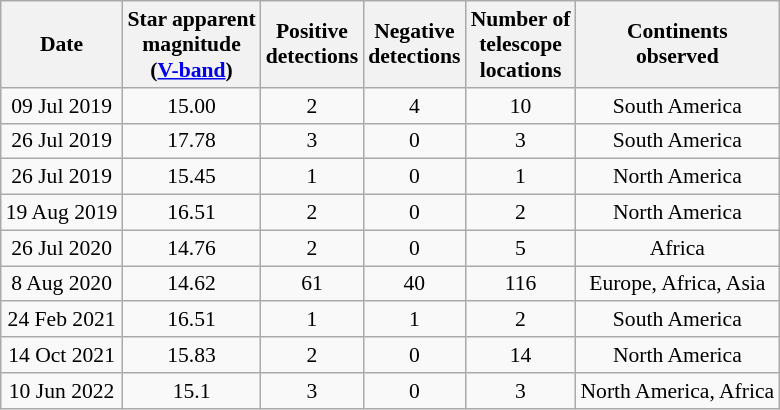<table class="wikitable floatright" style="text-align: center; font-size: 0.9em; margin-right: 12px;">
<tr>
<th>Date</th>
<th>Star apparent<br>magnitude<br>(<a href='#'>V-band</a>)</th>
<th>Positive<br>detections</th>
<th>Negative<br>detections</th>
<th>Number of<br>telescope<br>locations</th>
<th>Continents<br>observed</th>
</tr>
<tr>
<td>09 Jul 2019</td>
<td>15.00</td>
<td>2</td>
<td>4</td>
<td>10</td>
<td>South America</td>
</tr>
<tr>
<td>26 Jul 2019</td>
<td>17.78</td>
<td>3</td>
<td>0</td>
<td>3</td>
<td>South America</td>
</tr>
<tr>
<td>26 Jul 2019</td>
<td>15.45</td>
<td>1</td>
<td>0</td>
<td>1</td>
<td>North America</td>
</tr>
<tr>
<td>19 Aug 2019</td>
<td>16.51</td>
<td>2</td>
<td>0</td>
<td>2</td>
<td>North America</td>
</tr>
<tr>
<td>26 Jul 2020</td>
<td>14.76</td>
<td>2</td>
<td>0</td>
<td>5</td>
<td>Africa</td>
</tr>
<tr>
<td>8 Aug 2020</td>
<td>14.62</td>
<td>61</td>
<td>40</td>
<td>116</td>
<td>Europe, Africa, Asia</td>
</tr>
<tr>
<td>24 Feb 2021</td>
<td>16.51</td>
<td>1</td>
<td>1</td>
<td>2</td>
<td>South America</td>
</tr>
<tr>
<td>14 Oct 2021</td>
<td>15.83</td>
<td>2</td>
<td>0</td>
<td>14</td>
<td>North America</td>
</tr>
<tr>
<td>10 Jun 2022</td>
<td>15.1</td>
<td>3</td>
<td>0</td>
<td>3</td>
<td>North America, Africa</td>
</tr>
</table>
